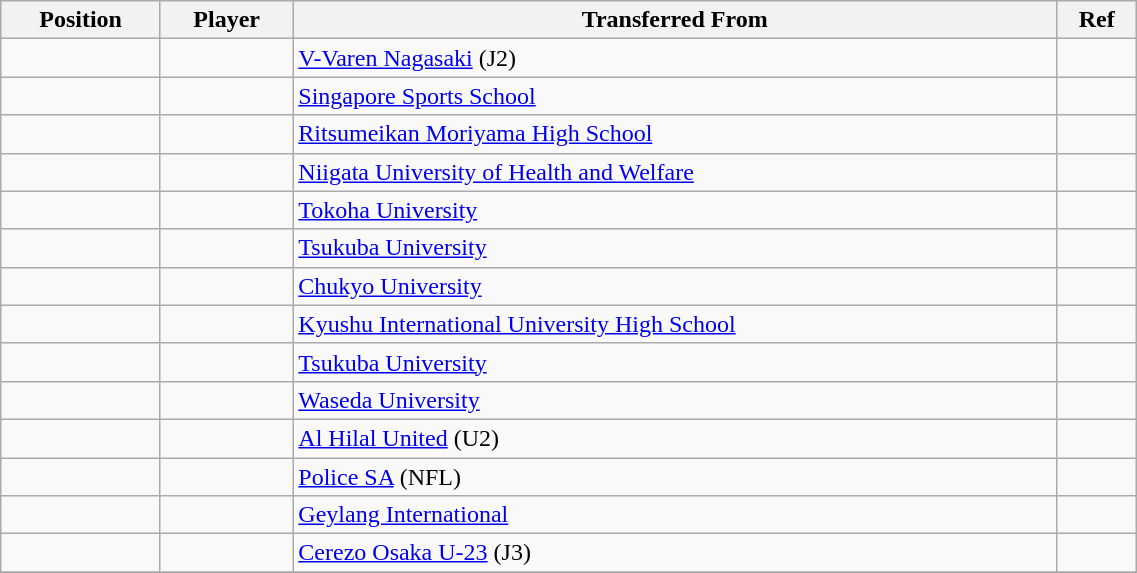<table class="wikitable sortable" style="width:60%; text-align:center; font-size:100%; text-align:left;">
<tr>
<th><strong>Position</strong></th>
<th><strong>Player</strong></th>
<th><strong>Transferred From</strong></th>
<th><strong>Ref</strong></th>
</tr>
<tr>
<td></td>
<td></td>
<td> <a href='#'>V-Varen Nagasaki</a> (J2)</td>
<td></td>
</tr>
<tr>
<td></td>
<td></td>
<td> <a href='#'>Singapore Sports School</a></td>
<td></td>
</tr>
<tr>
<td></td>
<td></td>
<td> <a href='#'>Ritsumeikan Moriyama High School</a></td>
<td></td>
</tr>
<tr>
<td></td>
<td></td>
<td> <a href='#'>Niigata University of Health and Welfare</a></td>
<td></td>
</tr>
<tr>
<td></td>
<td></td>
<td> <a href='#'>Tokoha University</a></td>
<td></td>
</tr>
<tr>
<td></td>
<td></td>
<td> <a href='#'>Tsukuba University</a></td>
<td></td>
</tr>
<tr>
<td></td>
<td></td>
<td> <a href='#'>Chukyo University</a></td>
<td></td>
</tr>
<tr>
<td></td>
<td></td>
<td> <a href='#'>Kyushu International University High School</a></td>
<td></td>
</tr>
<tr>
<td></td>
<td></td>
<td> <a href='#'>Tsukuba University</a></td>
<td></td>
</tr>
<tr>
<td></td>
<td></td>
<td> <a href='#'>Waseda University</a></td>
<td></td>
</tr>
<tr>
<td></td>
<td></td>
<td> <a href='#'>Al Hilal United</a> (U2)</td>
<td></td>
</tr>
<tr>
<td></td>
<td></td>
<td> <a href='#'>Police SA</a> (NFL)</td>
<td></td>
</tr>
<tr>
<td></td>
<td></td>
<td> <a href='#'>Geylang International</a></td>
<td></td>
</tr>
<tr>
<td></td>
<td></td>
<td> <a href='#'>Cerezo Osaka U-23</a> (J3)</td>
<td></td>
</tr>
<tr>
</tr>
</table>
